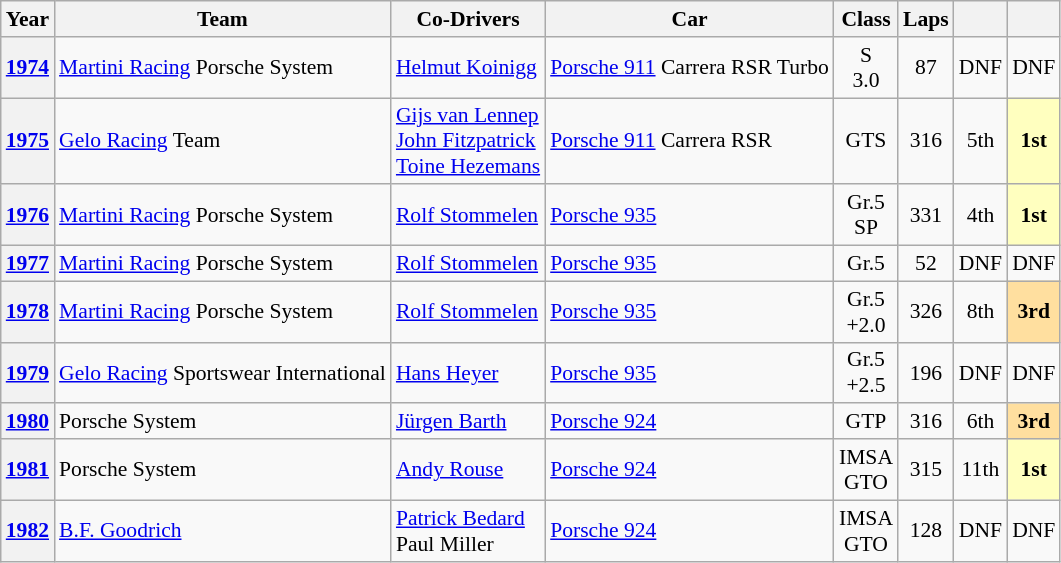<table class="wikitable" style="text-align:center; font-size:90%">
<tr>
<th>Year</th>
<th>Team</th>
<th>Co-Drivers</th>
<th>Car</th>
<th>Class</th>
<th>Laps</th>
<th></th>
<th></th>
</tr>
<tr>
<th><a href='#'>1974</a></th>
<td align="left"> <a href='#'>Martini Racing</a> Porsche System</td>
<td align="left"> <a href='#'>Helmut Koinigg</a></td>
<td align="left"><a href='#'>Porsche 911</a> Carrera RSR Turbo</td>
<td>S<br>3.0</td>
<td>87</td>
<td>DNF</td>
<td>DNF</td>
</tr>
<tr>
<th><a href='#'>1975</a></th>
<td align="left"> <a href='#'>Gelo Racing</a> Team</td>
<td align="left"> <a href='#'>Gijs van Lennep</a><br> <a href='#'>John Fitzpatrick</a><br> <a href='#'>Toine Hezemans</a></td>
<td align="left"><a href='#'>Porsche 911</a> Carrera RSR</td>
<td>GTS</td>
<td>316</td>
<td>5th</td>
<td style="background:#FFFFBF;"><strong>1st</strong></td>
</tr>
<tr>
<th><a href='#'>1976</a></th>
<td align="left"> <a href='#'>Martini Racing</a> Porsche System</td>
<td align="left"> <a href='#'>Rolf Stommelen</a></td>
<td align="left"><a href='#'>Porsche 935</a></td>
<td>Gr.5<br>SP</td>
<td>331</td>
<td>4th</td>
<td style="background:#FFFFBF;"><strong>1st</strong></td>
</tr>
<tr>
<th><a href='#'>1977</a></th>
<td align="left"> <a href='#'>Martini Racing</a> Porsche System</td>
<td align="left"> <a href='#'>Rolf Stommelen</a></td>
<td align="left"><a href='#'>Porsche 935</a></td>
<td>Gr.5</td>
<td>52</td>
<td>DNF</td>
<td>DNF</td>
</tr>
<tr>
<th><a href='#'>1978</a></th>
<td align="left"> <a href='#'>Martini Racing</a> Porsche System</td>
<td align="left"> <a href='#'>Rolf Stommelen</a></td>
<td align="left"><a href='#'>Porsche 935</a></td>
<td>Gr.5<br>+2.0</td>
<td>326</td>
<td>8th</td>
<td style="background:#FFDF9F;"><strong>3rd</strong></td>
</tr>
<tr>
<th><a href='#'>1979</a></th>
<td align="left"> <a href='#'>Gelo Racing</a> Sportswear International</td>
<td align="left"> <a href='#'>Hans Heyer</a></td>
<td align="left"><a href='#'>Porsche 935</a></td>
<td>Gr.5<br>+2.5</td>
<td>196</td>
<td>DNF</td>
<td>DNF</td>
</tr>
<tr>
<th><a href='#'>1980</a></th>
<td align="left"> Porsche System</td>
<td align="left"> <a href='#'>Jürgen Barth</a></td>
<td align="left"><a href='#'>Porsche 924</a></td>
<td>GTP</td>
<td>316</td>
<td>6th</td>
<td style="background:#FFDF9F;"><strong>3rd</strong></td>
</tr>
<tr>
<th><a href='#'>1981</a></th>
<td align="left"> Porsche System</td>
<td align="left"> <a href='#'>Andy Rouse</a></td>
<td align="left"><a href='#'>Porsche 924</a></td>
<td>IMSA<br>GTO</td>
<td>315</td>
<td>11th</td>
<td style="background:#FFFFBF;"><strong>1st</strong></td>
</tr>
<tr>
<th><a href='#'>1982</a></th>
<td align="left"> <a href='#'>B.F. Goodrich</a></td>
<td align="left"> <a href='#'>Patrick Bedard</a><br> Paul Miller</td>
<td align="left"><a href='#'>Porsche 924</a></td>
<td>IMSA<br>GTO</td>
<td>128</td>
<td>DNF</td>
<td>DNF</td>
</tr>
</table>
